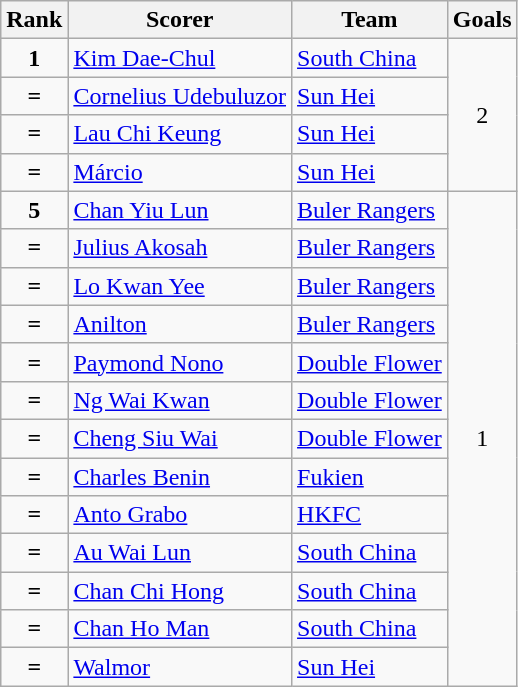<table class="wikitable">
<tr>
<th>Rank</th>
<th>Scorer</th>
<th>Team</th>
<th>Goals</th>
</tr>
<tr>
<td align=center><strong>1</strong></td>
<td> <a href='#'>Kim Dae-Chul</a></td>
<td><a href='#'>South China</a></td>
<td rowspan="4" align=center>2</td>
</tr>
<tr>
<td align=center><strong>=</strong></td>
<td> <a href='#'>Cornelius Udebuluzor</a></td>
<td><a href='#'>Sun Hei</a></td>
</tr>
<tr>
<td align=center><strong>=</strong></td>
<td> <a href='#'>Lau Chi Keung</a></td>
<td><a href='#'>Sun Hei</a></td>
</tr>
<tr>
<td align=center><strong>=</strong></td>
<td> <a href='#'>Márcio</a></td>
<td><a href='#'>Sun Hei</a></td>
</tr>
<tr>
<td align=center><strong>5</strong></td>
<td> <a href='#'>Chan Yiu Lun</a></td>
<td><a href='#'>Buler Rangers</a></td>
<td rowspan="19" align=center>1</td>
</tr>
<tr>
<td align=center><strong>=</strong></td>
<td> <a href='#'>Julius Akosah</a></td>
<td><a href='#'>Buler Rangers</a></td>
</tr>
<tr>
<td align=center><strong>=</strong></td>
<td> <a href='#'>Lo Kwan Yee</a></td>
<td><a href='#'>Buler Rangers</a></td>
</tr>
<tr>
<td align=center><strong>=</strong></td>
<td> <a href='#'>Anilton</a></td>
<td><a href='#'>Buler Rangers</a></td>
</tr>
<tr>
<td align=center><strong>=</strong></td>
<td> <a href='#'>Paymond Nono</a></td>
<td><a href='#'>Double Flower</a></td>
</tr>
<tr>
<td align=center><strong>=</strong></td>
<td> <a href='#'>Ng Wai Kwan</a></td>
<td><a href='#'>Double Flower</a></td>
</tr>
<tr>
<td align=center><strong>=</strong></td>
<td> <a href='#'>Cheng Siu Wai</a></td>
<td><a href='#'>Double Flower</a></td>
</tr>
<tr>
<td align=center><strong>=</strong></td>
<td> <a href='#'>Charles Benin</a></td>
<td><a href='#'>Fukien</a></td>
</tr>
<tr>
<td align=center><strong>=</strong></td>
<td> <a href='#'>Anto Grabo</a></td>
<td><a href='#'>HKFC</a></td>
</tr>
<tr>
<td align=center><strong>=</strong></td>
<td> <a href='#'>Au Wai Lun</a></td>
<td><a href='#'>South China</a></td>
</tr>
<tr>
<td align=center><strong>=</strong></td>
<td> <a href='#'>Chan Chi Hong</a></td>
<td><a href='#'>South China</a></td>
</tr>
<tr>
<td align=center><strong>=</strong></td>
<td> <a href='#'>Chan Ho Man</a></td>
<td><a href='#'>South China</a></td>
</tr>
<tr>
<td align=center><strong>=</strong></td>
<td> <a href='#'>Walmor</a></td>
<td><a href='#'>Sun Hei</a></td>
</tr>
</table>
